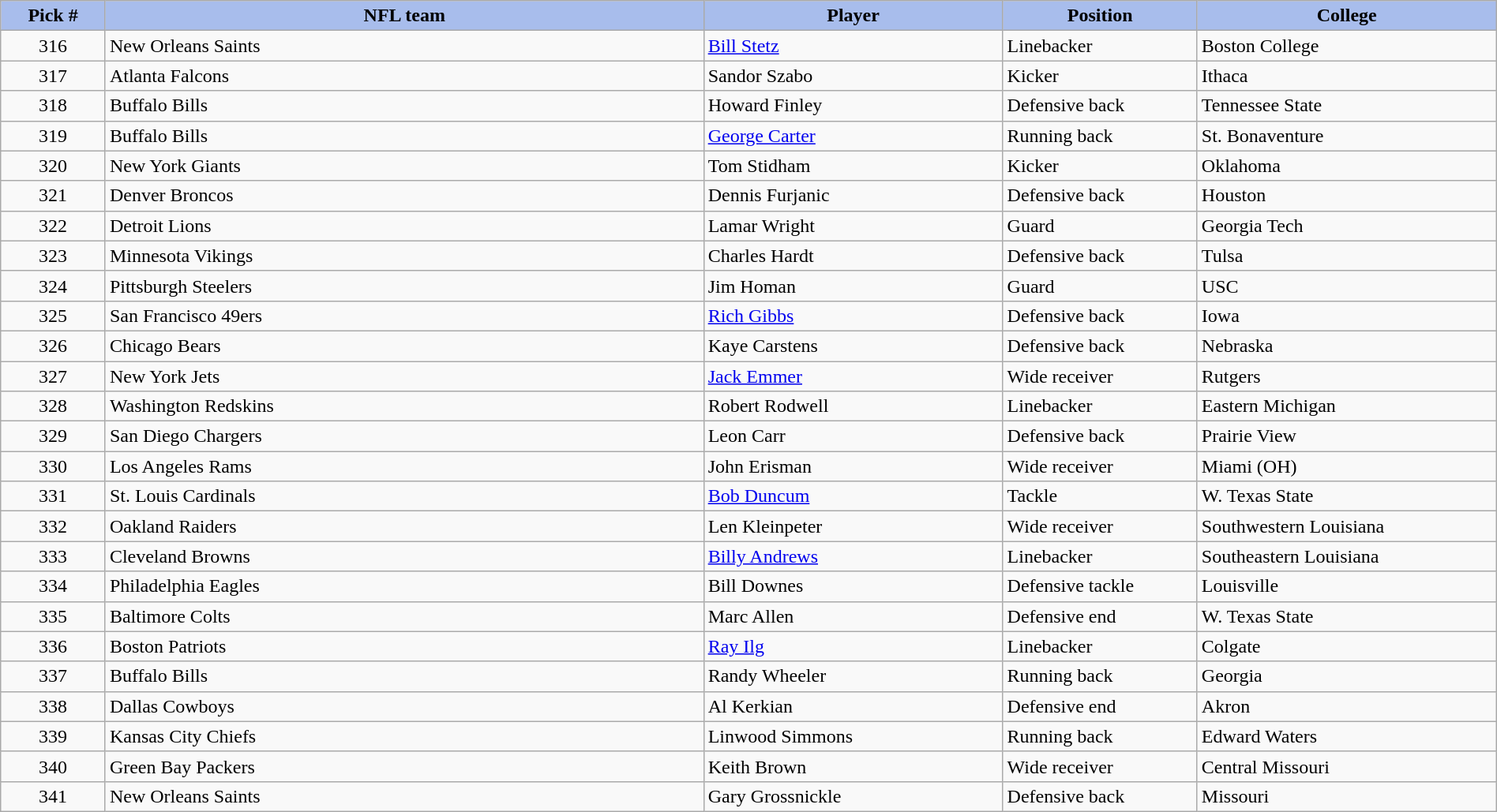<table class="wikitable sortable sortable" style="width: 100%">
<tr>
<th style="background:#A8BDEC;" width=7%>Pick #</th>
<th width=40% style="background:#A8BDEC;">NFL team</th>
<th width=20% style="background:#A8BDEC;">Player</th>
<th width=13% style="background:#A8BDEC;">Position</th>
<th style="background:#A8BDEC;">College</th>
</tr>
<tr>
<td align=center>316</td>
<td>New Orleans Saints</td>
<td><a href='#'>Bill Stetz</a></td>
<td>Linebacker</td>
<td>Boston College</td>
</tr>
<tr>
<td align=center>317</td>
<td>Atlanta Falcons</td>
<td>Sandor Szabo</td>
<td>Kicker</td>
<td>Ithaca</td>
</tr>
<tr>
<td align=center>318</td>
<td>Buffalo Bills</td>
<td>Howard Finley</td>
<td>Defensive back</td>
<td>Tennessee State</td>
</tr>
<tr>
<td align=center>319</td>
<td>Buffalo Bills</td>
<td><a href='#'>George Carter</a></td>
<td>Running back</td>
<td>St. Bonaventure</td>
</tr>
<tr>
<td align=center>320</td>
<td>New York Giants</td>
<td>Tom Stidham</td>
<td>Kicker</td>
<td>Oklahoma</td>
</tr>
<tr>
<td align=center>321</td>
<td>Denver Broncos</td>
<td>Dennis Furjanic</td>
<td>Defensive back</td>
<td>Houston</td>
</tr>
<tr>
<td align=center>322</td>
<td>Detroit Lions</td>
<td>Lamar Wright</td>
<td>Guard</td>
<td>Georgia Tech</td>
</tr>
<tr>
<td align=center>323</td>
<td>Minnesota Vikings</td>
<td>Charles Hardt</td>
<td>Defensive back</td>
<td>Tulsa</td>
</tr>
<tr>
<td align=center>324</td>
<td>Pittsburgh Steelers</td>
<td>Jim Homan</td>
<td>Guard</td>
<td>USC</td>
</tr>
<tr>
<td align=center>325</td>
<td>San Francisco 49ers</td>
<td><a href='#'>Rich Gibbs</a></td>
<td>Defensive back</td>
<td>Iowa</td>
</tr>
<tr>
<td align=center>326</td>
<td>Chicago Bears</td>
<td>Kaye Carstens</td>
<td>Defensive back</td>
<td>Nebraska</td>
</tr>
<tr>
<td align=center>327</td>
<td>New York Jets</td>
<td><a href='#'>Jack Emmer</a></td>
<td>Wide receiver</td>
<td>Rutgers</td>
</tr>
<tr>
<td align=center>328</td>
<td>Washington Redskins</td>
<td>Robert Rodwell</td>
<td>Linebacker</td>
<td>Eastern Michigan</td>
</tr>
<tr>
<td align=center>329</td>
<td>San Diego Chargers</td>
<td>Leon Carr</td>
<td>Defensive back</td>
<td>Prairie View</td>
</tr>
<tr>
<td align=center>330</td>
<td>Los Angeles Rams</td>
<td>John Erisman</td>
<td>Wide receiver</td>
<td>Miami (OH)</td>
</tr>
<tr>
<td align=center>331</td>
<td>St. Louis Cardinals</td>
<td><a href='#'>Bob Duncum</a></td>
<td>Tackle</td>
<td>W. Texas State</td>
</tr>
<tr>
<td align=center>332</td>
<td>Oakland Raiders</td>
<td>Len Kleinpeter</td>
<td>Wide receiver</td>
<td>Southwestern Louisiana</td>
</tr>
<tr>
<td align=center>333</td>
<td>Cleveland Browns</td>
<td><a href='#'>Billy Andrews</a></td>
<td>Linebacker</td>
<td>Southeastern Louisiana</td>
</tr>
<tr>
<td align=center>334</td>
<td>Philadelphia Eagles</td>
<td>Bill Downes</td>
<td>Defensive tackle</td>
<td>Louisville</td>
</tr>
<tr>
<td align=center>335</td>
<td>Baltimore Colts</td>
<td>Marc Allen</td>
<td>Defensive end</td>
<td>W. Texas State</td>
</tr>
<tr>
<td align=center>336</td>
<td>Boston Patriots</td>
<td><a href='#'>Ray Ilg</a></td>
<td>Linebacker</td>
<td>Colgate</td>
</tr>
<tr>
<td align=center>337</td>
<td>Buffalo Bills</td>
<td>Randy Wheeler</td>
<td>Running back</td>
<td>Georgia</td>
</tr>
<tr>
<td align=center>338</td>
<td>Dallas Cowboys</td>
<td>Al Kerkian</td>
<td>Defensive end</td>
<td>Akron</td>
</tr>
<tr>
<td align=center>339</td>
<td>Kansas City Chiefs</td>
<td>Linwood Simmons</td>
<td>Running back</td>
<td>Edward Waters</td>
</tr>
<tr>
<td align=center>340</td>
<td>Green Bay Packers</td>
<td>Keith Brown</td>
<td>Wide receiver</td>
<td>Central Missouri</td>
</tr>
<tr>
<td align=center>341</td>
<td>New Orleans Saints</td>
<td>Gary Grossnickle</td>
<td>Defensive back</td>
<td>Missouri</td>
</tr>
</table>
